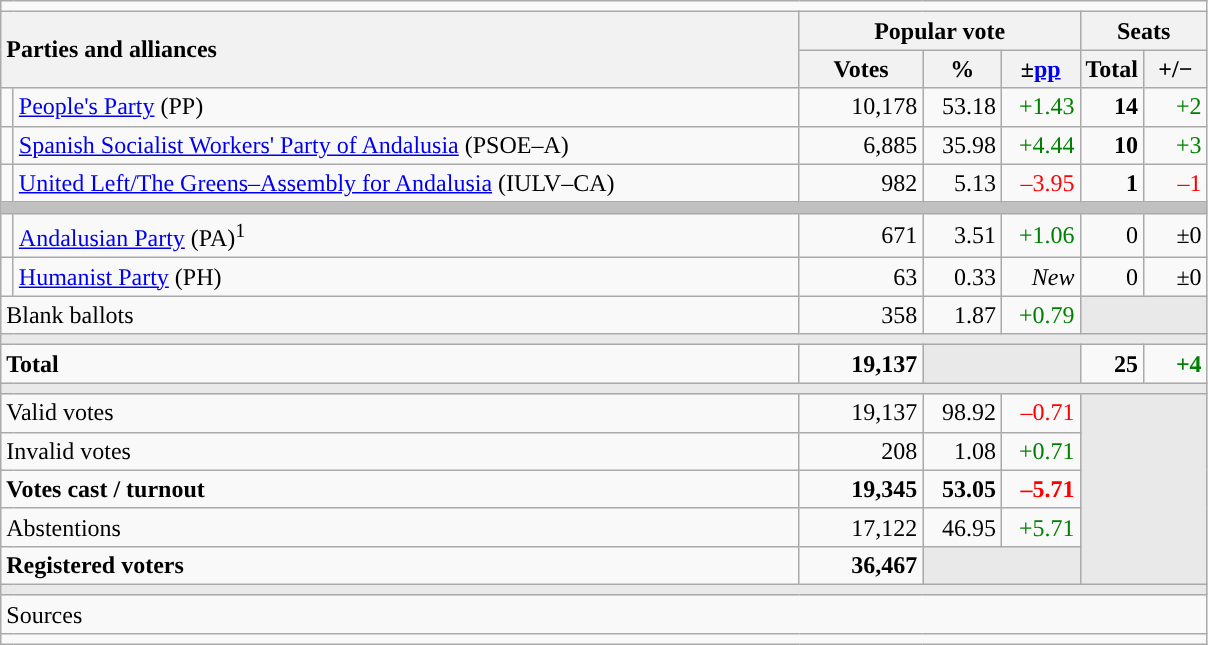<table class="wikitable" style="text-align:right;">
<tr>
<td colspan="7"></td>
</tr>
<tr>
<th style="text-align:left;" rowspan="2" colspan="2" width="525">Parties and alliances</th>
<th colspan="3">Popular vote</th>
<th colspan="2">Seats</th>
</tr>
<tr>
<th width="75">Votes</th>
<th width="45">%</th>
<th width="45">±<a href='#'>pp</a></th>
<th width="35">Total</th>
<th width="35">+/−</th>
</tr>
<tr>
<td width="1" style="color:inherit;background:"></td>
<td align="left"><a href='#'>People's Party</a> (PP)</td>
<td>10,178</td>
<td>53.18</td>
<td style="color:green;">+1.43</td>
<td><strong>14</strong></td>
<td style="color:green;">+2</td>
</tr>
<tr>
<td style="color:inherit;background:"></td>
<td align="left"><a href='#'>Spanish Socialist Workers' Party of Andalusia</a> (PSOE–A)</td>
<td>6,885</td>
<td>35.98</td>
<td style="color:green;">+4.44</td>
<td><strong>10</strong></td>
<td style="color:green;">+3</td>
</tr>
<tr>
<td style="color:inherit;background:"></td>
<td align="left"><a href='#'>United Left/The Greens–Assembly for Andalusia</a> (IULV–CA)</td>
<td>982</td>
<td>5.13</td>
<td style="color:red;">–3.95</td>
<td><strong>1</strong></td>
<td style="color:red;">–1</td>
</tr>
<tr>
<td colspan="7" bgcolor="#C0C0C0"></td>
</tr>
<tr>
<td style="color:inherit;background:"></td>
<td align="left"><a href='#'>Andalusian Party</a> (PA)<sup>1</sup></td>
<td>671</td>
<td>3.51</td>
<td style="color:green;">+1.06</td>
<td>0</td>
<td>±0</td>
</tr>
<tr>
<td style="color:inherit;background:"></td>
<td align="left"><a href='#'>Humanist Party</a> (PH)</td>
<td>63</td>
<td>0.33</td>
<td><em>New</em></td>
<td>0</td>
<td>±0</td>
</tr>
<tr>
<td align="left" colspan="2">Blank ballots</td>
<td>358</td>
<td>1.87</td>
<td style="color:green;">+0.79</td>
<td bgcolor="#E9E9E9" colspan="2"></td>
</tr>
<tr>
<td colspan="7" bgcolor="#E9E9E9"></td>
</tr>
<tr style="font-weight:bold;">
<td align="left" colspan="2">Total</td>
<td>19,137</td>
<td bgcolor="#E9E9E9" colspan="2"></td>
<td>25</td>
<td style="color:green;">+4</td>
</tr>
<tr>
<td colspan="7" bgcolor="#E9E9E9"></td>
</tr>
<tr>
<td align="left" colspan="2">Valid votes</td>
<td>19,137</td>
<td>98.92</td>
<td style="color:red;">–0.71</td>
<td bgcolor="#E9E9E9" colspan="2" rowspan="5"></td>
</tr>
<tr>
<td align="left" colspan="2">Invalid votes</td>
<td>208</td>
<td>1.08</td>
<td style="color:green;">+0.71</td>
</tr>
<tr style="font-weight:bold;">
<td align="left" colspan="2">Votes cast / turnout</td>
<td>19,345</td>
<td>53.05</td>
<td style="color:red;">–5.71</td>
</tr>
<tr>
<td align="left" colspan="2">Abstentions</td>
<td>17,122</td>
<td>46.95</td>
<td style="color:green;">+5.71</td>
</tr>
<tr style="font-weight:bold;">
<td align="left" colspan="2">Registered voters</td>
<td>36,467</td>
<td bgcolor="#E9E9E9" colspan="2"></td>
</tr>
<tr>
<td colspan="7" bgcolor="#E9E9E9"></td>
</tr>
<tr>
<td align="left" colspan="7">Sources</td>
</tr>
<tr>
<td colspan="7" style="text-align:left; max-width:790px;"></td>
</tr>
</table>
